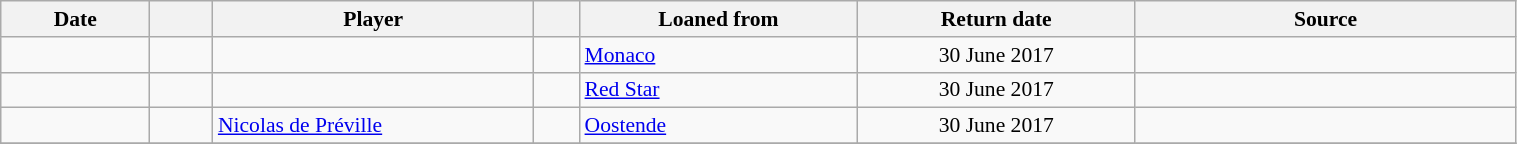<table class="wikitable" style="text-left; font-size:90%; width:80%;">
<tr>
<th style="width:80px;">Date</th>
<th style="width:30px;"></th>
<th style="width:180px;">Player</th>
<th style="width:20px;"></th>
<th style="width:155px;">Loaned from</th>
<th style="width:155px;" class="unsortable">Return date</th>
<th style="width:215px;" class="unsortable">Source</th>
</tr>
<tr>
<td></td>
<td align=center></td>
<td> </td>
<td></td>
<td> <a href='#'>Monaco</a></td>
<td align=center>30 June 2017</td>
<td align=center></td>
</tr>
<tr>
<td></td>
<td align=center></td>
<td> </td>
<td></td>
<td> <a href='#'>Red Star</a></td>
<td align=center>30 June 2017</td>
<td align=center></td>
</tr>
<tr>
<td></td>
<td align=center></td>
<td> <a href='#'>Nicolas de Préville</a></td>
<td></td>
<td> <a href='#'>Oostende</a></td>
<td align=center>30 June 2017</td>
<td align=center></td>
</tr>
<tr>
</tr>
</table>
